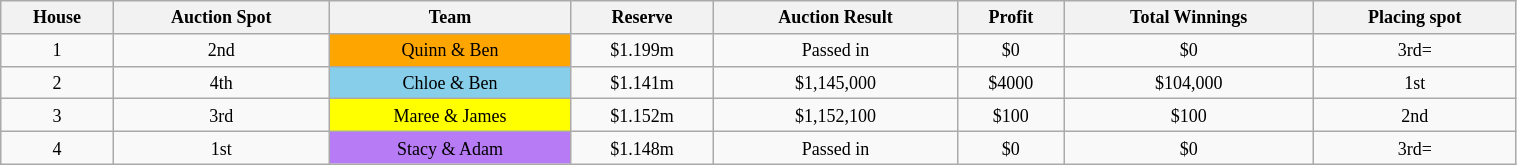<table class="wikitable" style="text-align: center; font-size: 9pt; line-height:16px; width:80%">
<tr>
<th>House</th>
<th>Auction Spot</th>
<th>Team</th>
<th>Reserve</th>
<th>Auction Result</th>
<th>Profit</th>
<th>Total Winnings</th>
<th>Placing spot</th>
</tr>
<tr>
<td>1</td>
<td>2nd</td>
<td style="background-color: orange;">Quinn & Ben</td>
<td>$1.199m</td>
<td>Passed in</td>
<td>$0</td>
<td>$0</td>
<td>3rd=</td>
</tr>
<tr>
<td>2</td>
<td>4th</td>
<td style="background-color: skyblue;">Chloe & Ben</td>
<td>$1.141m</td>
<td>$1,145,000</td>
<td>$4000</td>
<td>$104,000</td>
<td>1st</td>
</tr>
<tr>
<td>3</td>
<td>3rd</td>
<td style="background-color: yellow;">Maree & James</td>
<td>$1.152m</td>
<td>$1,152,100</td>
<td>$100</td>
<td>$100</td>
<td>2nd</td>
</tr>
<tr>
<td>4</td>
<td>1st</td>
<td style="background-color: #B87BF6;">Stacy & Adam</td>
<td>$1.148m</td>
<td>Passed in</td>
<td>$0</td>
<td>$0</td>
<td>3rd=</td>
</tr>
</table>
